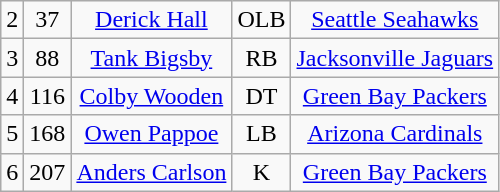<table class="wikitable" style="text-align:center">
<tr>
<td>2</td>
<td>37</td>
<td><a href='#'>Derick Hall</a></td>
<td>OLB</td>
<td><a href='#'>Seattle Seahawks</a></td>
</tr>
<tr>
<td>3</td>
<td>88</td>
<td><a href='#'>Tank Bigsby</a></td>
<td>RB</td>
<td><a href='#'>Jacksonville Jaguars</a></td>
</tr>
<tr>
<td>4</td>
<td>116</td>
<td><a href='#'>Colby Wooden</a></td>
<td>DT</td>
<td><a href='#'>Green Bay Packers</a></td>
</tr>
<tr>
<td>5</td>
<td>168</td>
<td><a href='#'>Owen Pappoe</a></td>
<td>LB</td>
<td><a href='#'>Arizona Cardinals</a></td>
</tr>
<tr>
<td>6</td>
<td>207</td>
<td><a href='#'>Anders Carlson</a></td>
<td>K</td>
<td><a href='#'>Green Bay Packers</a></td>
</tr>
</table>
